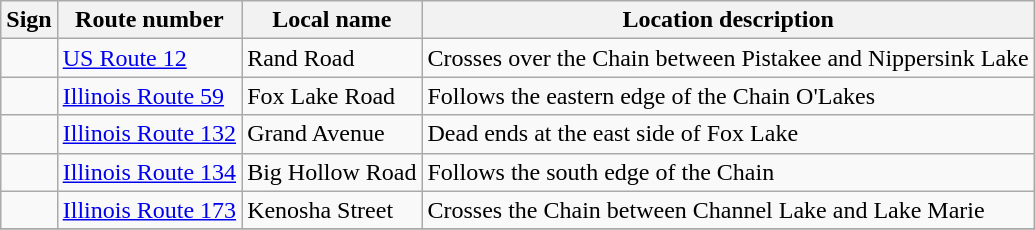<table class="wikitable">
<tr>
<th>Sign</th>
<th><strong>Route number</strong></th>
<th>Local name</th>
<th>Location description</th>
</tr>
<tr>
<td></td>
<td><a href='#'>US Route 12</a></td>
<td>Rand Road</td>
<td>Crosses over the Chain between Pistakee and Nippersink Lake</td>
</tr>
<tr>
<td></td>
<td><a href='#'>Illinois Route 59</a></td>
<td>Fox Lake Road</td>
<td>Follows the eastern edge of the Chain O'Lakes</td>
</tr>
<tr>
<td></td>
<td><a href='#'>Illinois Route 132</a></td>
<td>Grand Avenue</td>
<td>Dead ends at the east side of Fox Lake</td>
</tr>
<tr>
<td></td>
<td><a href='#'>Illinois Route 134</a></td>
<td>Big Hollow Road</td>
<td>Follows the south edge of the Chain</td>
</tr>
<tr>
<td></td>
<td><a href='#'>Illinois Route 173</a></td>
<td>Kenosha Street</td>
<td>Crosses the Chain between Channel Lake and Lake Marie</td>
</tr>
<tr>
</tr>
</table>
